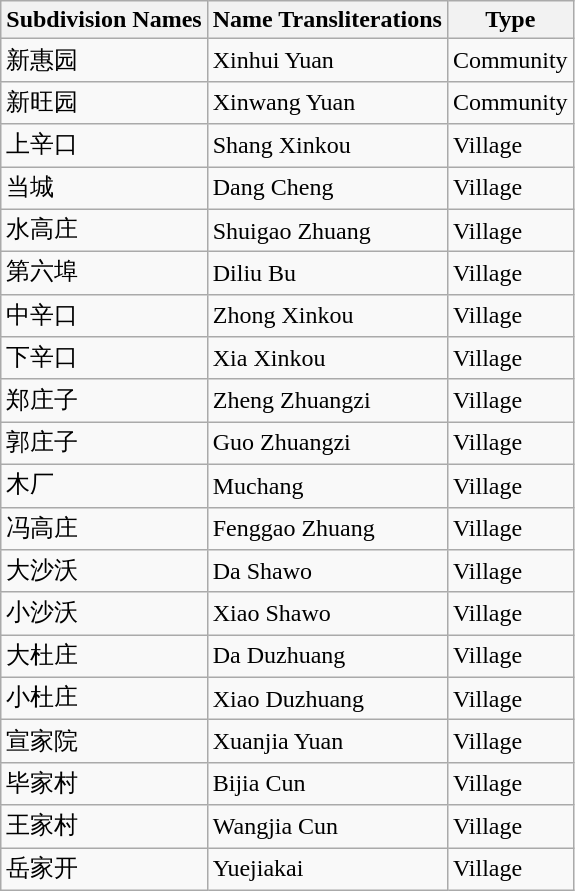<table class="wikitable sortable">
<tr>
<th>Subdivision Names</th>
<th>Name Transliterations</th>
<th>Type</th>
</tr>
<tr>
<td>新惠园</td>
<td>Xinhui Yuan</td>
<td>Community</td>
</tr>
<tr>
<td>新旺园</td>
<td>Xinwang Yuan</td>
<td>Community</td>
</tr>
<tr>
<td>上辛口</td>
<td>Shang Xinkou</td>
<td>Village</td>
</tr>
<tr>
<td>当城</td>
<td>Dang Cheng</td>
<td>Village</td>
</tr>
<tr>
<td>水高庄</td>
<td>Shuigao Zhuang</td>
<td>Village</td>
</tr>
<tr>
<td>第六埠</td>
<td>Diliu Bu</td>
<td>Village</td>
</tr>
<tr>
<td>中辛口</td>
<td>Zhong Xinkou</td>
<td>Village</td>
</tr>
<tr>
<td>下辛口</td>
<td>Xia Xinkou</td>
<td>Village</td>
</tr>
<tr>
<td>郑庄子</td>
<td>Zheng Zhuangzi</td>
<td>Village</td>
</tr>
<tr>
<td>郭庄子</td>
<td>Guo Zhuangzi</td>
<td>Village</td>
</tr>
<tr>
<td>木厂</td>
<td>Muchang</td>
<td>Village</td>
</tr>
<tr>
<td>冯高庄</td>
<td>Fenggao Zhuang</td>
<td>Village</td>
</tr>
<tr>
<td>大沙沃</td>
<td>Da Shawo</td>
<td>Village</td>
</tr>
<tr>
<td>小沙沃</td>
<td>Xiao Shawo</td>
<td>Village</td>
</tr>
<tr>
<td>大杜庄</td>
<td>Da Duzhuang</td>
<td>Village</td>
</tr>
<tr>
<td>小杜庄</td>
<td>Xiao Duzhuang</td>
<td>Village</td>
</tr>
<tr>
<td>宣家院</td>
<td>Xuanjia Yuan</td>
<td>Village</td>
</tr>
<tr>
<td>毕家村</td>
<td>Bijia Cun</td>
<td>Village</td>
</tr>
<tr>
<td>王家村</td>
<td>Wangjia Cun</td>
<td>Village</td>
</tr>
<tr>
<td>岳家开</td>
<td>Yuejiakai</td>
<td>Village</td>
</tr>
</table>
